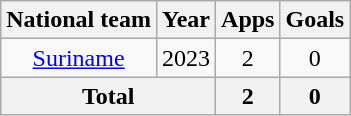<table class=wikitable style=text-align:center>
<tr>
<th>National team</th>
<th>Year</th>
<th>Apps</th>
<th>Goals</th>
</tr>
<tr>
<td><a href='#'>Suriname</a></td>
<td>2023</td>
<td>2</td>
<td>0</td>
</tr>
<tr>
<th colspan="2">Total</th>
<th>2</th>
<th>0</th>
</tr>
</table>
